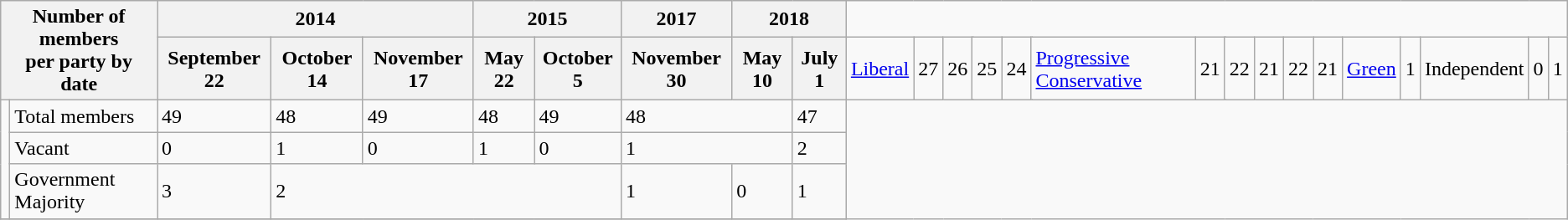<table class="wikitable">
<tr>
<th colspan=2 rowspan=2>Number of members<br>per party by date</th>
<th colspan=3>2014</th>
<th colspan=2>2015</th>
<th>2017</th>
<th colspan=2>2018</th>
</tr>
<tr>
<th>September 22</th>
<th>October 14</th>
<th>November 17</th>
<th>May 22</th>
<th>October 5</th>
<th>November 30</th>
<th>May 10</th>
<th>July 1<br></th>
<td><a href='#'>Liberal</a></td>
<td>27</td>
<td colspan="4">26</td>
<td>25</td>
<td colspan=2>24<br></td>
<td><a href='#'>Progressive Conservative</a></td>
<td colspan="2">21</td>
<td>22</td>
<td>21</td>
<td colspan=3>22</td>
<td>21<br></td>
<td><a href='#'>Green</a></td>
<td colspan="8">1<br></td>
<td>Independent</td>
<td colspan=6>0</td>
<td colspan=2>1</td>
</tr>
<tr>
<td rowspan=3></td>
<td>Total members</td>
<td>49</td>
<td>48</td>
<td>49</td>
<td>48</td>
<td>49</td>
<td colspan=2>48</td>
<td>47</td>
</tr>
<tr>
<td>Vacant</td>
<td>0</td>
<td>1</td>
<td>0</td>
<td>1</td>
<td>0</td>
<td colspan=2>1</td>
<td>2</td>
</tr>
<tr>
<td>Government Majority</td>
<td>3</td>
<td colspan=4>2</td>
<td>1</td>
<td>0</td>
<td>1</td>
</tr>
<tr>
</tr>
</table>
